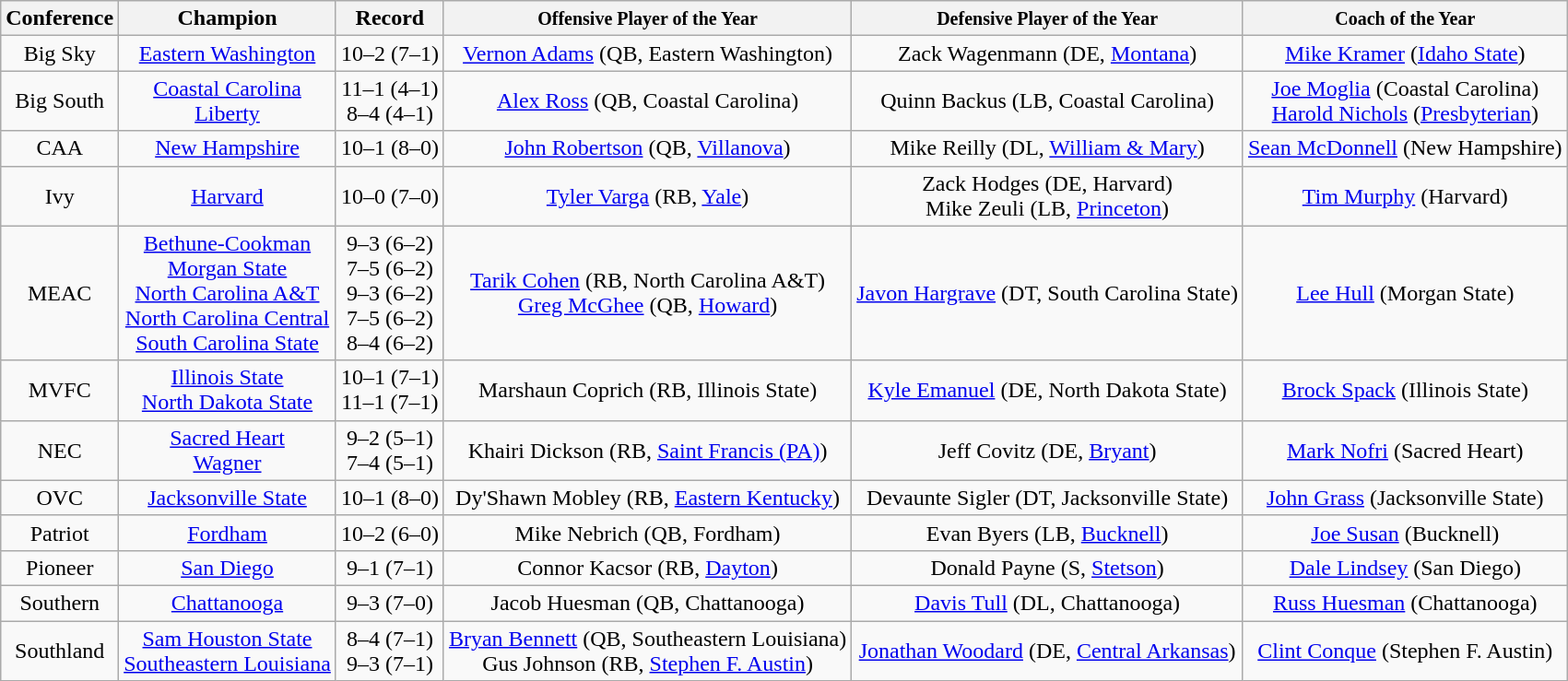<table class="wikitable" style="text-align:center;">
<tr>
<th>Conference</th>
<th>Champion</th>
<th>Record</th>
<th><small>Offensive Player of the Year</small></th>
<th><small>Defensive Player of the Year</small></th>
<th><small>Coach of the Year</small></th>
</tr>
<tr>
<td>Big Sky</td>
<td><a href='#'>Eastern Washington</a></td>
<td>10–2 (7–1)</td>
<td><a href='#'>Vernon Adams</a> (QB, Eastern Washington)</td>
<td>Zack Wagenmann (DE, <a href='#'>Montana</a>)</td>
<td><a href='#'>Mike Kramer</a> (<a href='#'>Idaho State</a>)</td>
</tr>
<tr>
<td>Big South</td>
<td><a href='#'>Coastal Carolina</a><br><a href='#'>Liberty</a></td>
<td>11–1 (4–1)<br>8–4 (4–1)</td>
<td><a href='#'>Alex Ross</a> (QB, Coastal Carolina)</td>
<td>Quinn Backus (LB, Coastal Carolina)</td>
<td><a href='#'>Joe Moglia</a> (Coastal Carolina)<br><a href='#'>Harold Nichols</a> (<a href='#'>Presbyterian</a>)</td>
</tr>
<tr>
<td>CAA</td>
<td><a href='#'>New Hampshire</a></td>
<td>10–1 (8–0)</td>
<td><a href='#'>John Robertson</a> (QB, <a href='#'>Villanova</a>)</td>
<td>Mike Reilly (DL, <a href='#'>William & Mary</a>)</td>
<td><a href='#'>Sean McDonnell</a> (New Hampshire)</td>
</tr>
<tr>
<td>Ivy</td>
<td><a href='#'>Harvard</a></td>
<td>10–0 (7–0)</td>
<td><a href='#'>Tyler Varga</a> (RB, <a href='#'>Yale</a>)</td>
<td>Zack Hodges (DE, Harvard)<br>Mike Zeuli (LB, <a href='#'>Princeton</a>)</td>
<td><a href='#'>Tim Murphy</a> (Harvard)</td>
</tr>
<tr>
<td>MEAC</td>
<td><a href='#'>Bethune-Cookman</a><br><a href='#'>Morgan State</a><br><a href='#'>North Carolina A&T</a><br><a href='#'>North Carolina Central</a><br><a href='#'>South Carolina State</a></td>
<td>9–3 (6–2)<br>7–5 (6–2)<br>9–3 (6–2)<br>7–5 (6–2)<br>8–4 (6–2)</td>
<td><a href='#'>Tarik Cohen</a> (RB, North Carolina A&T)<br><a href='#'>Greg McGhee</a> (QB, <a href='#'>Howard</a>)</td>
<td><a href='#'>Javon Hargrave</a> (DT, South Carolina State)</td>
<td><a href='#'>Lee Hull</a> (Morgan State)</td>
</tr>
<tr>
<td>MVFC</td>
<td><a href='#'>Illinois State</a><br><a href='#'>North Dakota State</a></td>
<td>10–1 (7–1)<br>11–1 (7–1)</td>
<td>Marshaun Coprich (RB, Illinois State)</td>
<td><a href='#'>Kyle Emanuel</a> (DE, North Dakota State)</td>
<td><a href='#'>Brock Spack</a> (Illinois State)</td>
</tr>
<tr>
<td>NEC</td>
<td><a href='#'>Sacred Heart</a><br><a href='#'>Wagner</a></td>
<td>9–2 (5–1)<br>7–4 (5–1)</td>
<td>Khairi Dickson (RB, <a href='#'>Saint Francis (PA)</a>)</td>
<td>Jeff Covitz (DE, <a href='#'>Bryant</a>)</td>
<td><a href='#'>Mark Nofri</a> (Sacred Heart)</td>
</tr>
<tr>
<td>OVC</td>
<td><a href='#'>Jacksonville State</a></td>
<td>10–1 (8–0)</td>
<td>Dy'Shawn Mobley (RB, <a href='#'>Eastern Kentucky</a>)</td>
<td>Devaunte Sigler (DT, Jacksonville State)</td>
<td><a href='#'>John Grass</a> (Jacksonville State)</td>
</tr>
<tr>
<td>Patriot</td>
<td><a href='#'>Fordham</a></td>
<td>10–2 (6–0)</td>
<td>Mike Nebrich (QB, Fordham)</td>
<td>Evan Byers (LB, <a href='#'>Bucknell</a>)</td>
<td><a href='#'>Joe Susan</a> (Bucknell)</td>
</tr>
<tr>
<td>Pioneer</td>
<td><a href='#'>San Diego</a></td>
<td>9–1 (7–1)</td>
<td>Connor Kacsor (RB, <a href='#'>Dayton</a>)</td>
<td>Donald Payne (S, <a href='#'>Stetson</a>)</td>
<td><a href='#'>Dale Lindsey</a> (San Diego)</td>
</tr>
<tr>
<td>Southern</td>
<td><a href='#'>Chattanooga</a></td>
<td>9–3 (7–0)</td>
<td>Jacob Huesman (QB, Chattanooga)</td>
<td><a href='#'>Davis Tull</a> (DL, Chattanooga)</td>
<td><a href='#'>Russ Huesman</a> (Chattanooga)</td>
</tr>
<tr>
<td>Southland</td>
<td><a href='#'>Sam Houston State</a><br><a href='#'>Southeastern Louisiana</a></td>
<td>8–4 (7–1)<br>9–3 (7–1)</td>
<td><a href='#'>Bryan Bennett</a> (QB, Southeastern Louisiana)<br>Gus Johnson (RB, <a href='#'>Stephen F. Austin</a>)</td>
<td><a href='#'>Jonathan Woodard</a> (DE, <a href='#'>Central Arkansas</a>)</td>
<td><a href='#'>Clint Conque</a> (Stephen F. Austin)</td>
</tr>
</table>
